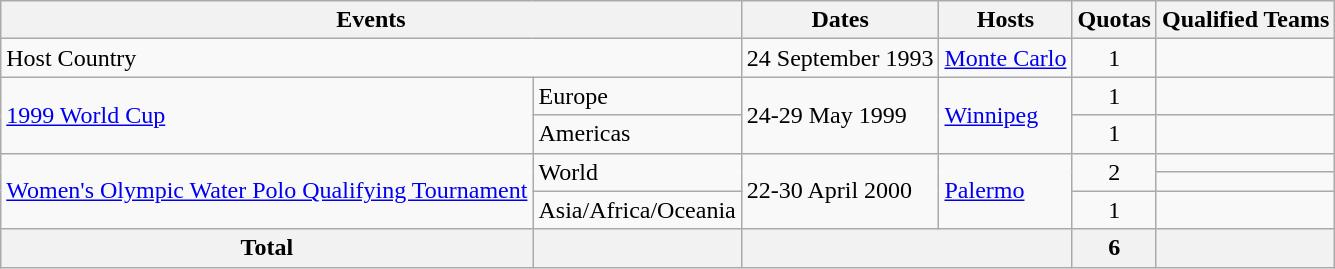<table class="wikitable">
<tr>
<th colspan="2">Events</th>
<th>Dates</th>
<th>Hosts</th>
<th>Quotas</th>
<th>Qualified Teams</th>
</tr>
<tr>
<td colspan="2">Host Country</td>
<td>24 September 1993</td>
<td> <a href='#'>Monte Carlo</a></td>
<td align="center">1</td>
<td></td>
</tr>
<tr>
<td rowspan="2"><a href='#'>1999 World Cup</a></td>
<td>Europe</td>
<td rowspan="2">24-29 May 1999</td>
<td rowspan="2"> <a href='#'>Winnipeg</a></td>
<td align="center">1</td>
<td></td>
</tr>
<tr>
<td>Americas</td>
<td align="center">1</td>
<td></td>
</tr>
<tr>
<td rowspan="3"><a href='#'>Women's Olympic Water Polo Qualifying Tournament</a></td>
<td rowspan="2">World</td>
<td rowspan="3">22-30 April 2000</td>
<td rowspan="3"> <a href='#'>Palermo</a></td>
<td rowspan="2" align="center">2</td>
<td></td>
</tr>
<tr>
<td></td>
</tr>
<tr>
<td>Asia/Africa/Oceania</td>
<td align="center">1</td>
<td></td>
</tr>
<tr>
<th>Total</th>
<th></th>
<th colspan="2"></th>
<th>6</th>
<th></th>
</tr>
</table>
